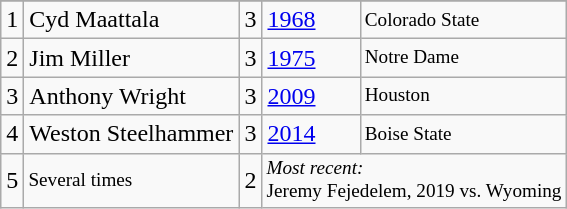<table class="wikitable">
<tr>
</tr>
<tr>
<td>1</td>
<td>Cyd Maattala</td>
<td>3</td>
<td><a href='#'>1968</a></td>
<td style="font-size:80%;">Colorado State</td>
</tr>
<tr>
<td>2</td>
<td>Jim Miller</td>
<td>3</td>
<td><a href='#'>1975</a></td>
<td style="font-size:80%;">Notre Dame</td>
</tr>
<tr>
<td>3</td>
<td>Anthony Wright</td>
<td>3</td>
<td><a href='#'>2009</a></td>
<td style="font-size:80%;">Houston</td>
</tr>
<tr>
<td>4</td>
<td>Weston Steelhammer</td>
<td>3</td>
<td><a href='#'>2014</a></td>
<td style="font-size:80%;">Boise State</td>
</tr>
<tr>
<td>5</td>
<td style="font-size:80%;">Several times</td>
<td>2</td>
<td colspan=2 style="font-size:80%;"><em>Most recent:</em><br>Jeremy Fejedelem, 2019 vs. Wyoming</td>
</tr>
</table>
